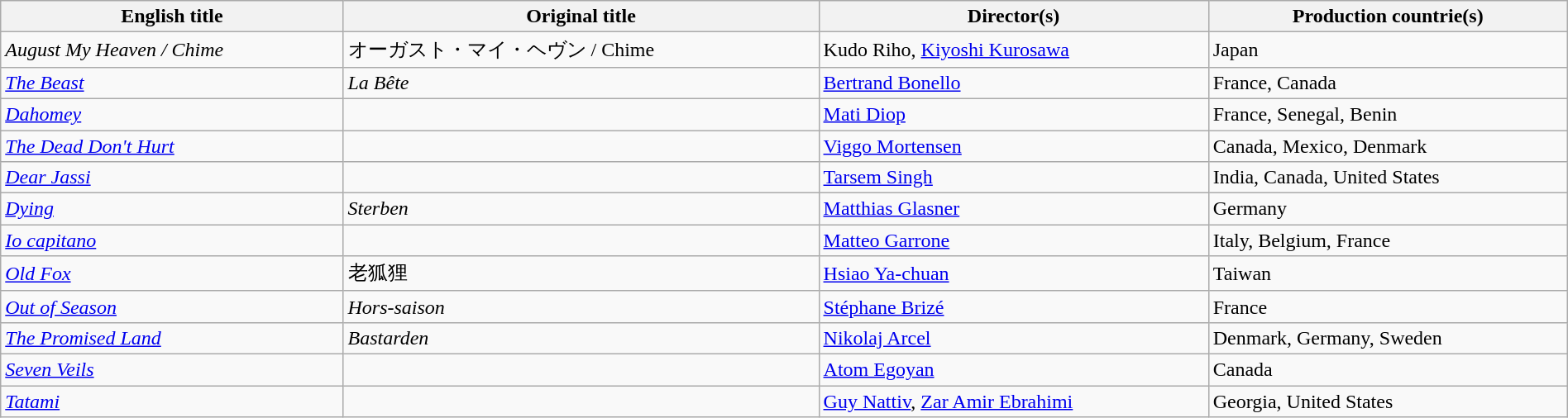<table class="sortable wikitable" style="width:100%; margin-bottom:4px" cellpadding="5">
<tr>
<th scope="col">English title</th>
<th scope="col">Original title</th>
<th scope="col">Director(s)</th>
<th scope="col">Production countrie(s)</th>
</tr>
<tr>
<td><em>August My Heaven / Chime</em></td>
<td>オーガスト・マイ・ヘヴン / Chime</td>
<td>Kudo Riho, <a href='#'>Kiyoshi Kurosawa</a></td>
<td>Japan</td>
</tr>
<tr>
<td><em><a href='#'>The Beast</a></em></td>
<td><em>La Bête</em></td>
<td><a href='#'>Bertrand Bonello</a></td>
<td>France, Canada</td>
</tr>
<tr>
<td><em><a href='#'>Dahomey</a></em></td>
<td></td>
<td><a href='#'>Mati Diop</a></td>
<td>France, Senegal, Benin</td>
</tr>
<tr>
<td><em><a href='#'>The Dead Don't Hurt</a></em></td>
<td></td>
<td><a href='#'>Viggo Mortensen</a></td>
<td>Canada, Mexico, Denmark</td>
</tr>
<tr>
<td><em><a href='#'>Dear Jassi</a></em></td>
<td></td>
<td><a href='#'>Tarsem Singh</a></td>
<td>India, Canada, United States</td>
</tr>
<tr>
<td><em><a href='#'>Dying</a></em></td>
<td><em>Sterben</em></td>
<td><a href='#'>Matthias Glasner</a></td>
<td>Germany</td>
</tr>
<tr>
<td><em><a href='#'>Io capitano</a></em></td>
<td></td>
<td><a href='#'>Matteo Garrone</a></td>
<td>Italy, Belgium, France</td>
</tr>
<tr>
<td><em><a href='#'>Old Fox</a></em></td>
<td>老狐狸</td>
<td><a href='#'>Hsiao Ya-chuan</a></td>
<td>Taiwan</td>
</tr>
<tr>
<td><em><a href='#'>Out of Season</a></em></td>
<td><em>Hors-saison</em></td>
<td><a href='#'>Stéphane Brizé</a></td>
<td>France</td>
</tr>
<tr>
<td><em><a href='#'>The Promised Land</a></em></td>
<td><em>Bastarden</em></td>
<td><a href='#'>Nikolaj Arcel</a></td>
<td>Denmark, Germany, Sweden</td>
</tr>
<tr>
<td><em><a href='#'>Seven Veils</a></em></td>
<td></td>
<td><a href='#'>Atom Egoyan</a></td>
<td>Canada</td>
</tr>
<tr>
<td><em><a href='#'>Tatami</a></em></td>
<td></td>
<td><a href='#'>Guy Nattiv</a>, <a href='#'>Zar Amir Ebrahimi</a></td>
<td>Georgia, United States</td>
</tr>
</table>
